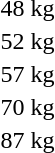<table>
<tr>
<td rowspan=2>48 kg</td>
<td rowspan=2></td>
<td rowspan=2></td>
<td></td>
</tr>
<tr>
<td></td>
</tr>
<tr>
<td rowspan=2>52 kg</td>
<td rowspan=2></td>
<td rowspan=2></td>
<td></td>
</tr>
<tr>
<td></td>
</tr>
<tr>
<td rowspan=2>57 kg</td>
<td rowspan=2></td>
<td rowspan=2></td>
<td></td>
</tr>
<tr>
<td></td>
</tr>
<tr>
<td rowspan=2>70 kg</td>
<td rowspan=2></td>
<td rowspan=2></td>
<td></td>
</tr>
<tr>
<td></td>
</tr>
<tr>
<td rowspan=2>87 kg</td>
<td rowspan=2></td>
<td rowspan=2></td>
<td></td>
</tr>
<tr>
<td></td>
</tr>
</table>
